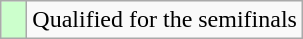<table class="wikitable">
<tr>
<td width=10px bgcolor="#ccffcc"></td>
<td>Qualified for the semifinals</td>
</tr>
</table>
